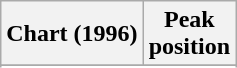<table class="wikitable sortable plainrowheaders" style="text-align:center">
<tr>
<th scope="col">Chart (1996)</th>
<th scope="col">Peak<br>position</th>
</tr>
<tr>
</tr>
<tr>
</tr>
<tr>
</tr>
<tr>
</tr>
</table>
